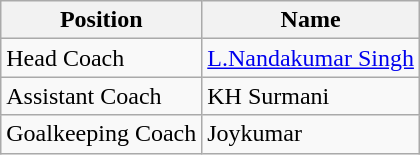<table class="wikitable">
<tr>
<th>Position</th>
<th>Name</th>
</tr>
<tr>
<td>Head Coach</td>
<td> <a href='#'>L.Nandakumar Singh</a></td>
</tr>
<tr>
<td>Assistant Coach</td>
<td> KH Surmani</td>
</tr>
<tr>
<td>Goalkeeping Coach</td>
<td> Joykumar</td>
</tr>
</table>
